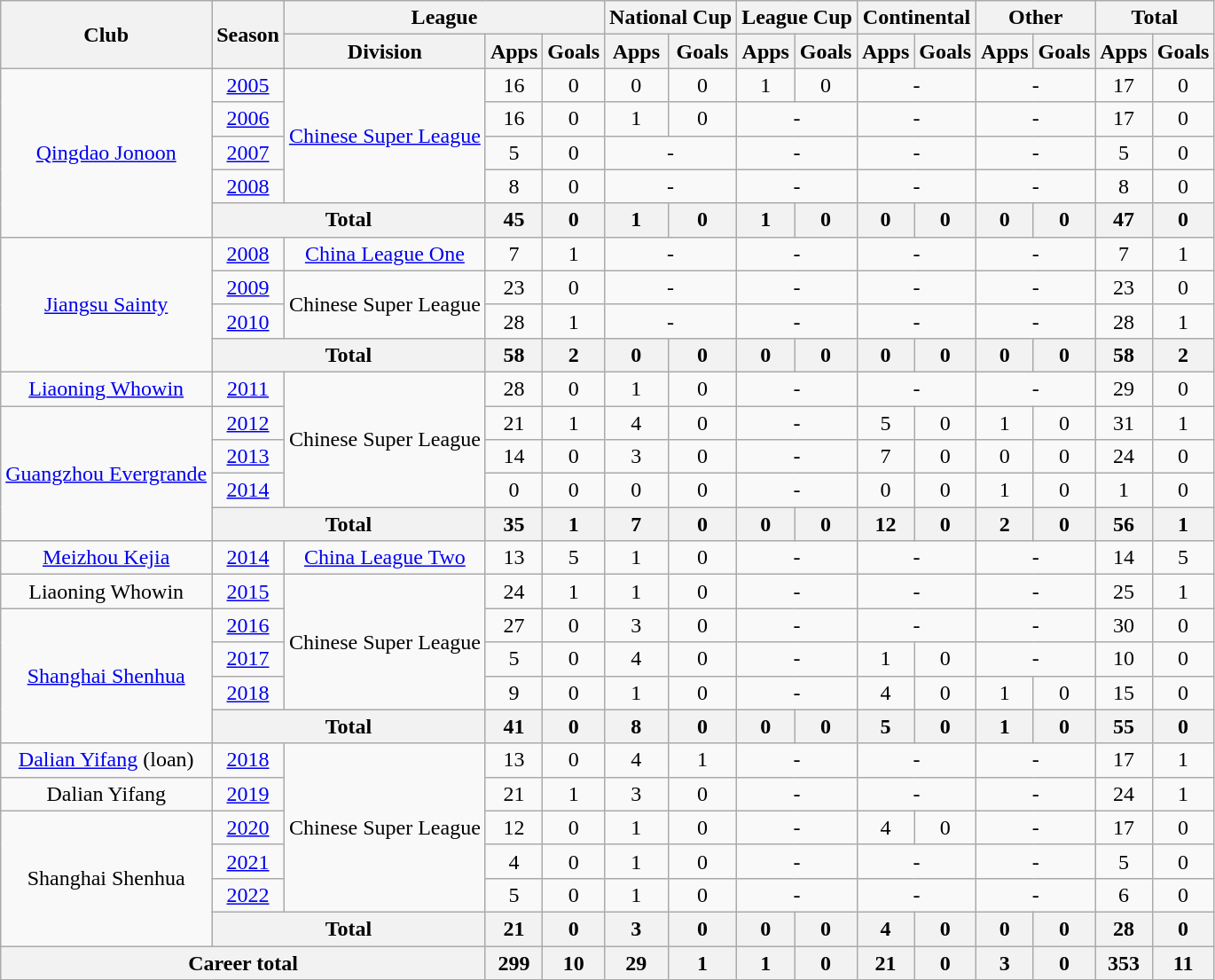<table class="wikitable" style="text-align: center">
<tr>
<th rowspan="2">Club</th>
<th rowspan="2">Season</th>
<th colspan="3">League</th>
<th colspan="2">National Cup</th>
<th colspan="2">League Cup</th>
<th colspan="2">Continental</th>
<th colspan="2">Other</th>
<th colspan="2">Total</th>
</tr>
<tr>
<th>Division</th>
<th>Apps</th>
<th>Goals</th>
<th>Apps</th>
<th>Goals</th>
<th>Apps</th>
<th>Goals</th>
<th>Apps</th>
<th>Goals</th>
<th>Apps</th>
<th>Goals</th>
<th>Apps</th>
<th>Goals</th>
</tr>
<tr>
<td rowspan="5"><a href='#'>Qingdao Jonoon</a></td>
<td><a href='#'>2005</a></td>
<td rowspan="4"><a href='#'>Chinese Super League</a></td>
<td>16</td>
<td>0</td>
<td>0</td>
<td>0</td>
<td>1</td>
<td>0</td>
<td colspan="2">-</td>
<td colspan="2">-</td>
<td>17</td>
<td>0</td>
</tr>
<tr>
<td><a href='#'>2006</a></td>
<td>16</td>
<td>0</td>
<td>1</td>
<td>0</td>
<td colspan="2">-</td>
<td colspan="2">-</td>
<td colspan="2">-</td>
<td>17</td>
<td>0</td>
</tr>
<tr>
<td><a href='#'>2007</a></td>
<td>5</td>
<td>0</td>
<td colspan="2">-</td>
<td colspan="2">-</td>
<td colspan="2">-</td>
<td colspan="2">-</td>
<td>5</td>
<td>0</td>
</tr>
<tr>
<td><a href='#'>2008</a></td>
<td>8</td>
<td>0</td>
<td colspan="2">-</td>
<td colspan="2">-</td>
<td colspan="2">-</td>
<td colspan="2">-</td>
<td>8</td>
<td>0</td>
</tr>
<tr>
<th colspan="2"><strong>Total</strong></th>
<th>45</th>
<th>0</th>
<th>1</th>
<th>0</th>
<th>1</th>
<th>0</th>
<th>0</th>
<th>0</th>
<th>0</th>
<th>0</th>
<th>47</th>
<th>0</th>
</tr>
<tr>
<td rowspan="4"><a href='#'>Jiangsu Sainty</a></td>
<td><a href='#'>2008</a></td>
<td><a href='#'>China League One</a></td>
<td>7</td>
<td>1</td>
<td colspan="2">-</td>
<td colspan="2">-</td>
<td colspan="2">-</td>
<td colspan="2">-</td>
<td>7</td>
<td>1</td>
</tr>
<tr>
<td><a href='#'>2009</a></td>
<td rowspan="2">Chinese Super League</td>
<td>23</td>
<td>0</td>
<td colspan="2">-</td>
<td colspan="2">-</td>
<td colspan="2">-</td>
<td colspan="2">-</td>
<td>23</td>
<td>0</td>
</tr>
<tr>
<td><a href='#'>2010</a></td>
<td>28</td>
<td>1</td>
<td colspan="2">-</td>
<td colspan="2">-</td>
<td colspan="2">-</td>
<td colspan="2">-</td>
<td>28</td>
<td>1</td>
</tr>
<tr>
<th colspan="2"><strong>Total</strong></th>
<th>58</th>
<th>2</th>
<th>0</th>
<th>0</th>
<th>0</th>
<th>0</th>
<th>0</th>
<th>0</th>
<th>0</th>
<th>0</th>
<th>58</th>
<th>2</th>
</tr>
<tr>
<td><a href='#'>Liaoning Whowin</a></td>
<td><a href='#'>2011</a></td>
<td rowspan="4">Chinese Super League</td>
<td>28</td>
<td>0</td>
<td>1</td>
<td>0</td>
<td colspan="2">-</td>
<td colspan="2">-</td>
<td colspan="2">-</td>
<td>29</td>
<td>0</td>
</tr>
<tr>
<td rowspan="4"><a href='#'>Guangzhou Evergrande</a></td>
<td><a href='#'>2012</a></td>
<td>21</td>
<td>1</td>
<td>4</td>
<td>0</td>
<td colspan="2">-</td>
<td>5</td>
<td>0</td>
<td>1</td>
<td>0</td>
<td>31</td>
<td>1</td>
</tr>
<tr>
<td><a href='#'>2013</a></td>
<td>14</td>
<td>0</td>
<td>3</td>
<td>0</td>
<td colspan="2">-</td>
<td>7</td>
<td>0</td>
<td>0</td>
<td>0</td>
<td>24</td>
<td>0</td>
</tr>
<tr>
<td><a href='#'>2014</a></td>
<td>0</td>
<td>0</td>
<td>0</td>
<td>0</td>
<td colspan="2">-</td>
<td>0</td>
<td>0</td>
<td>1</td>
<td>0</td>
<td>1</td>
<td>0</td>
</tr>
<tr>
<th colspan="2"><strong>Total</strong></th>
<th>35</th>
<th>1</th>
<th>7</th>
<th>0</th>
<th>0</th>
<th>0</th>
<th>12</th>
<th>0</th>
<th>2</th>
<th>0</th>
<th>56</th>
<th>1</th>
</tr>
<tr>
<td><a href='#'>Meizhou Kejia</a></td>
<td><a href='#'>2014</a></td>
<td><a href='#'>China League Two</a></td>
<td>13</td>
<td>5</td>
<td>1</td>
<td>0</td>
<td colspan="2">-</td>
<td colspan="2">-</td>
<td colspan="2">-</td>
<td>14</td>
<td>5</td>
</tr>
<tr>
<td>Liaoning Whowin</td>
<td><a href='#'>2015</a></td>
<td rowspan="4">Chinese Super League</td>
<td>24</td>
<td>1</td>
<td>1</td>
<td>0</td>
<td colspan="2">-</td>
<td colspan="2">-</td>
<td colspan="2">-</td>
<td>25</td>
<td>1</td>
</tr>
<tr>
<td rowspan="4"><a href='#'>Shanghai Shenhua</a></td>
<td><a href='#'>2016</a></td>
<td>27</td>
<td>0</td>
<td>3</td>
<td>0</td>
<td colspan="2">-</td>
<td colspan="2">-</td>
<td colspan="2">-</td>
<td>30</td>
<td>0</td>
</tr>
<tr>
<td><a href='#'>2017</a></td>
<td>5</td>
<td>0</td>
<td>4</td>
<td>0</td>
<td colspan="2">-</td>
<td>1</td>
<td>0</td>
<td colspan="2">-</td>
<td>10</td>
<td>0</td>
</tr>
<tr>
<td><a href='#'>2018</a></td>
<td>9</td>
<td>0</td>
<td>1</td>
<td>0</td>
<td colspan="2">-</td>
<td>4</td>
<td>0</td>
<td>1</td>
<td>0</td>
<td>15</td>
<td>0</td>
</tr>
<tr>
<th colspan="2"><strong>Total</strong></th>
<th>41</th>
<th>0</th>
<th>8</th>
<th>0</th>
<th>0</th>
<th>0</th>
<th>5</th>
<th>0</th>
<th>1</th>
<th>0</th>
<th>55</th>
<th>0</th>
</tr>
<tr>
<td><a href='#'>Dalian Yifang</a> (loan)</td>
<td><a href='#'>2018</a></td>
<td rowspan=5>Chinese Super League</td>
<td>13</td>
<td>0</td>
<td>4</td>
<td>1</td>
<td colspan="2">-</td>
<td colspan="2">-</td>
<td colspan="2">-</td>
<td>17</td>
<td>1</td>
</tr>
<tr>
<td>Dalian Yifang</td>
<td><a href='#'>2019</a></td>
<td>21</td>
<td>1</td>
<td>3</td>
<td>0</td>
<td colspan="2">-</td>
<td colspan="2">-</td>
<td colspan="2">-</td>
<td>24</td>
<td>1</td>
</tr>
<tr>
<td rowspan="4">Shanghai Shenhua</td>
<td><a href='#'>2020</a></td>
<td>12</td>
<td>0</td>
<td>1</td>
<td>0</td>
<td colspan="2">-</td>
<td>4</td>
<td>0</td>
<td colspan="2">-</td>
<td>17</td>
<td>0</td>
</tr>
<tr>
<td><a href='#'>2021</a></td>
<td>4</td>
<td>0</td>
<td>1</td>
<td>0</td>
<td colspan="2">-</td>
<td colspan="2">-</td>
<td colspan="2">-</td>
<td>5</td>
<td>0</td>
</tr>
<tr>
<td><a href='#'>2022</a></td>
<td>5</td>
<td>0</td>
<td>1</td>
<td>0</td>
<td colspan="2">-</td>
<td colspan="2">-</td>
<td colspan="2">-</td>
<td>6</td>
<td>0</td>
</tr>
<tr>
<th colspan="2"><strong>Total</strong></th>
<th>21</th>
<th>0</th>
<th>3</th>
<th>0</th>
<th>0</th>
<th>0</th>
<th>4</th>
<th>0</th>
<th>0</th>
<th>0</th>
<th>28</th>
<th>0</th>
</tr>
<tr>
<th colspan=3>Career total</th>
<th>299</th>
<th>10</th>
<th>29</th>
<th>1</th>
<th>1</th>
<th>0</th>
<th>21</th>
<th>0</th>
<th>3</th>
<th>0</th>
<th>353</th>
<th>11</th>
</tr>
</table>
